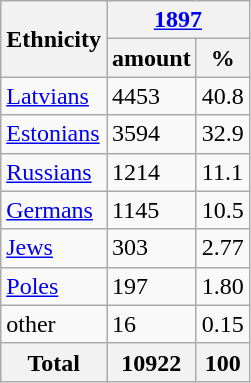<table class="wikitable sortable">
<tr>
<th rowspan="2">Ethnicity</th>
<th colspan="2"><a href='#'>1897</a></th>
</tr>
<tr>
<th>amount</th>
<th>%</th>
</tr>
<tr>
<td><a href='#'>Latvians</a></td>
<td>4453</td>
<td>40.8</td>
</tr>
<tr>
<td><a href='#'>Estonians</a></td>
<td>3594</td>
<td>32.9</td>
</tr>
<tr>
<td><a href='#'>Russians</a></td>
<td>1214</td>
<td>11.1</td>
</tr>
<tr>
<td><a href='#'>Germans</a></td>
<td>1145</td>
<td>10.5</td>
</tr>
<tr>
<td><a href='#'>Jews</a></td>
<td>303</td>
<td>2.77</td>
</tr>
<tr>
<td><a href='#'>Poles</a></td>
<td>197</td>
<td>1.80</td>
</tr>
<tr>
<td>other</td>
<td>16</td>
<td>0.15</td>
</tr>
<tr>
<th>Total</th>
<th>10922</th>
<th>100</th>
</tr>
</table>
